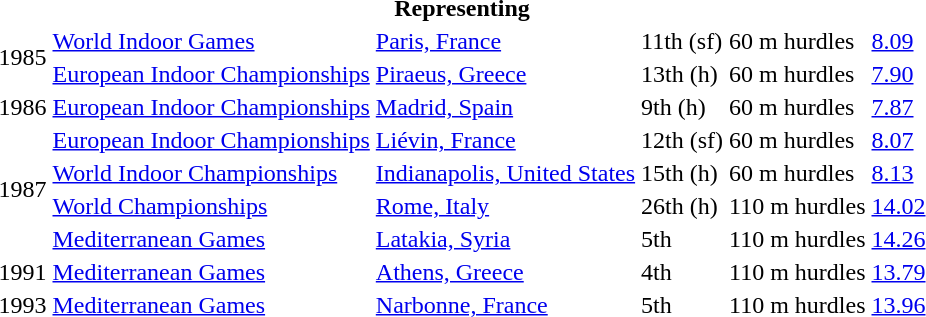<table>
<tr>
<th colspan="6">Representing </th>
</tr>
<tr>
<td rowspan=2>1985</td>
<td><a href='#'>World Indoor Games</a></td>
<td><a href='#'>Paris, France</a></td>
<td>11th (sf)</td>
<td>60 m hurdles</td>
<td><a href='#'>8.09</a></td>
</tr>
<tr>
<td><a href='#'>European Indoor Championships</a></td>
<td><a href='#'>Piraeus, Greece</a></td>
<td>13th (h)</td>
<td>60 m hurdles</td>
<td><a href='#'>7.90</a></td>
</tr>
<tr>
<td>1986</td>
<td><a href='#'>European Indoor Championships</a></td>
<td><a href='#'>Madrid, Spain</a></td>
<td>9th (h)</td>
<td>60 m hurdles</td>
<td><a href='#'>7.87</a></td>
</tr>
<tr>
<td rowspan=4>1987</td>
<td><a href='#'>European Indoor Championships</a></td>
<td><a href='#'>Liévin, France</a></td>
<td>12th (sf)</td>
<td>60 m hurdles</td>
<td><a href='#'>8.07</a></td>
</tr>
<tr>
<td><a href='#'>World Indoor Championships</a></td>
<td><a href='#'>Indianapolis, United States</a></td>
<td>15th (h)</td>
<td>60 m hurdles</td>
<td><a href='#'>8.13</a></td>
</tr>
<tr>
<td><a href='#'>World Championships</a></td>
<td><a href='#'>Rome, Italy</a></td>
<td>26th (h)</td>
<td>110 m hurdles</td>
<td><a href='#'>14.02</a></td>
</tr>
<tr>
<td><a href='#'>Mediterranean Games</a></td>
<td><a href='#'>Latakia, Syria</a></td>
<td>5th</td>
<td>110 m hurdles</td>
<td><a href='#'>14.26</a></td>
</tr>
<tr>
<td>1991</td>
<td><a href='#'>Mediterranean Games</a></td>
<td><a href='#'>Athens, Greece</a></td>
<td>4th</td>
<td>110 m hurdles</td>
<td><a href='#'>13.79</a></td>
</tr>
<tr>
<td>1993</td>
<td><a href='#'>Mediterranean Games</a></td>
<td><a href='#'>Narbonne, France</a></td>
<td>5th</td>
<td>110 m hurdles</td>
<td><a href='#'>13.96</a></td>
</tr>
</table>
